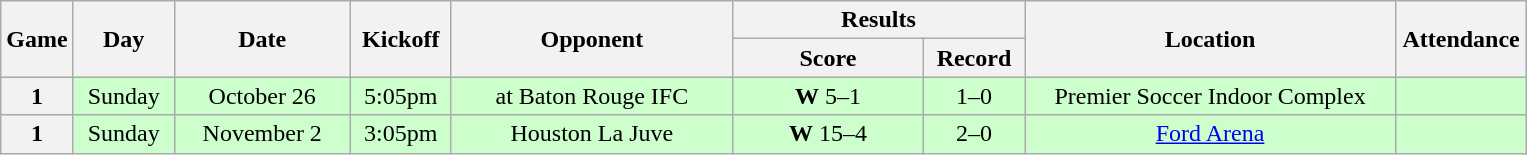<table class="wikitable">
<tr>
<th rowspan="2" width="40">Game</th>
<th rowspan="2" width="60">Day</th>
<th rowspan="2" width="110">Date</th>
<th rowspan="2" width="60">Kickoff</th>
<th rowspan="2" width="180">Opponent</th>
<th colspan="2" width="180">Results</th>
<th rowspan="2" width="240">Location</th>
<th rowspan="2" width="80">Attendance</th>
</tr>
<tr>
<th width="120">Score</th>
<th width="60">Record</th>
</tr>
<tr align="center" bgcolor="#CCFFCC">
<th>1</th>
<td>Sunday</td>
<td>October 26</td>
<td>5:05pm</td>
<td>at Baton Rouge IFC</td>
<td><strong>W</strong> 5–1</td>
<td>1–0</td>
<td>Premier Soccer Indoor Complex</td>
<td></td>
</tr>
<tr align="center" bgcolor="#CCFFCC">
<th>1</th>
<td>Sunday</td>
<td>November 2</td>
<td>3:05pm</td>
<td>Houston La Juve</td>
<td><strong>W</strong> 15–4</td>
<td>2–0</td>
<td><a href='#'>Ford Arena</a></td>
<td></td>
</tr>
</table>
